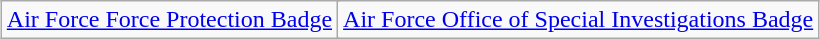<table class="wikitable" style="margin:1em auto; text-align:center;">
<tr>
<td colspan="4"><a href='#'>Air Force Force Protection Badge</a></td>
<td colspan="4"><a href='#'>Air Force Office of Special Investigations Badge</a></td>
</tr>
</table>
